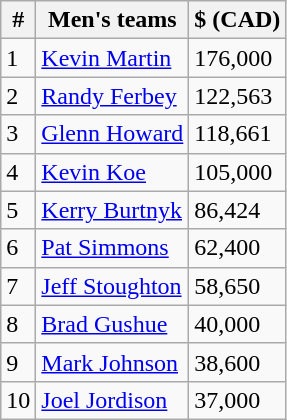<table class="wikitable">
<tr>
<th>#</th>
<th>Men's teams</th>
<th>$ (CAD)</th>
</tr>
<tr>
<td>1</td>
<td><a href='#'>Kevin Martin</a></td>
<td>176,000</td>
</tr>
<tr>
<td>2</td>
<td><a href='#'>Randy Ferbey</a></td>
<td>122,563</td>
</tr>
<tr>
<td>3</td>
<td><a href='#'>Glenn Howard</a></td>
<td>118,661</td>
</tr>
<tr>
<td>4</td>
<td><a href='#'>Kevin Koe</a></td>
<td>105,000</td>
</tr>
<tr>
<td>5</td>
<td><a href='#'>Kerry Burtnyk</a></td>
<td>86,424</td>
</tr>
<tr>
<td>6</td>
<td><a href='#'>Pat Simmons</a></td>
<td>62,400</td>
</tr>
<tr>
<td>7</td>
<td><a href='#'>Jeff Stoughton</a></td>
<td>58,650</td>
</tr>
<tr>
<td>8</td>
<td><a href='#'>Brad Gushue</a></td>
<td>40,000</td>
</tr>
<tr>
<td>9</td>
<td><a href='#'>Mark Johnson</a></td>
<td>38,600</td>
</tr>
<tr>
<td>10</td>
<td><a href='#'>Joel Jordison</a></td>
<td>37,000</td>
</tr>
</table>
